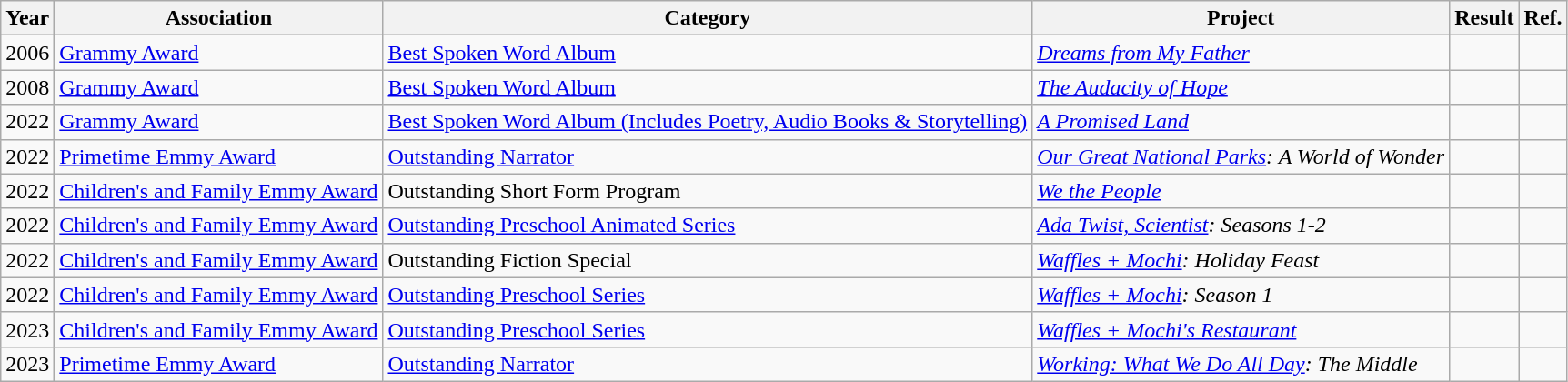<table class="wikitable sortable">
<tr>
<th>Year</th>
<th>Association</th>
<th>Category</th>
<th>Project</th>
<th>Result</th>
<th class=unsortable>Ref.</th>
</tr>
<tr>
<td>2006</td>
<td><a href='#'>Grammy Award</a></td>
<td><a href='#'>Best Spoken Word Album</a></td>
<td><em><a href='#'>Dreams from My Father</a></em></td>
<td></td>
<td></td>
</tr>
<tr>
<td>2008</td>
<td><a href='#'>Grammy Award</a></td>
<td><a href='#'>Best Spoken Word Album</a></td>
<td><em><a href='#'>The Audacity of Hope</a></em></td>
<td></td>
<td></td>
</tr>
<tr>
<td>2022</td>
<td><a href='#'>Grammy Award</a></td>
<td><a href='#'>Best Spoken Word Album (Includes Poetry, Audio Books & Storytelling)</a></td>
<td><em><a href='#'>A Promised Land</a></em></td>
<td></td>
<td></td>
</tr>
<tr>
<td>2022</td>
<td><a href='#'>Primetime Emmy Award</a></td>
<td><a href='#'>Outstanding Narrator</a></td>
<td><em><a href='#'>Our Great National Parks</a>: A World of Wonder</em></td>
<td></td>
<td></td>
</tr>
<tr>
<td>2022</td>
<td><a href='#'>Children's and Family Emmy Award</a></td>
<td>Outstanding Short Form Program</td>
<td><em><a href='#'>We the People</a></em></td>
<td></td>
<td></td>
</tr>
<tr>
<td>2022</td>
<td><a href='#'>Children's and Family Emmy Award</a></td>
<td><a href='#'>Outstanding Preschool Animated Series</a></td>
<td><em><a href='#'>Ada Twist, Scientist</a>: Seasons 1-2</em></td>
<td></td>
<td></td>
</tr>
<tr>
<td>2022</td>
<td><a href='#'>Children's and Family Emmy Award</a></td>
<td>Outstanding Fiction Special</td>
<td><em><a href='#'>Waffles + Mochi</a>: Holiday Feast</em></td>
<td></td>
<td></td>
</tr>
<tr>
<td>2022</td>
<td><a href='#'>Children's and Family Emmy Award</a></td>
<td><a href='#'>Outstanding Preschool Series</a></td>
<td><em><a href='#'>Waffles + Mochi</a>: Season 1</em></td>
<td></td>
<td></td>
</tr>
<tr>
<td>2023</td>
<td><a href='#'>Children's and Family Emmy Award</a></td>
<td><a href='#'>Outstanding Preschool Series</a></td>
<td><em><a href='#'>Waffles + Mochi's Restaurant</a></em></td>
<td></td>
<td></td>
</tr>
<tr>
<td>2023</td>
<td><a href='#'>Primetime Emmy Award</a></td>
<td><a href='#'>Outstanding Narrator</a></td>
<td><em><a href='#'>Working: What We Do All Day</a>: The Middle</em></td>
<td></td>
<td></td>
</tr>
</table>
